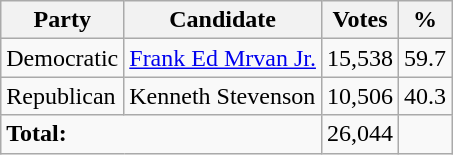<table class="wikitable">
<tr>
<th>Party</th>
<th>Candidate</th>
<th>Votes</th>
<th>%</th>
</tr>
<tr>
<td>Democratic</td>
<td><a href='#'>Frank Ed Mrvan Jr.</a></td>
<td>15,538</td>
<td>59.7</td>
</tr>
<tr>
<td>Republican</td>
<td>Kenneth Stevenson</td>
<td>10,506</td>
<td>40.3</td>
</tr>
<tr>
<td colspan="2"><strong>Total:</strong></td>
<td>26,044</td>
<td></td>
</tr>
</table>
